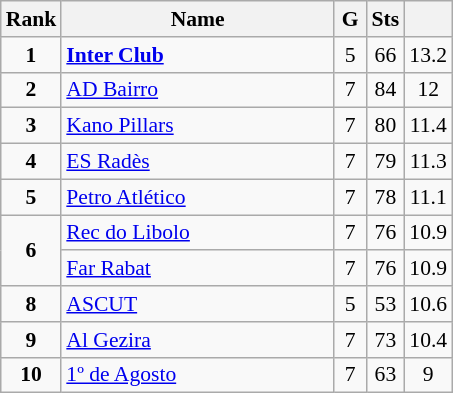<table class="wikitable" style="text-align:center; font-size:90%;">
<tr>
<th width=10px>Rank</th>
<th width=175px>Name</th>
<th width=15px>G</th>
<th width=10px>Sts</th>
<th width=10px></th>
</tr>
<tr>
<td><strong>1</strong></td>
<td align=left> <strong><a href='#'>Inter Club</a></strong></td>
<td>5</td>
<td>66</td>
<td>13.2</td>
</tr>
<tr>
<td><strong>2</strong></td>
<td align=left> <a href='#'>AD Bairro</a></td>
<td>7</td>
<td>84</td>
<td>12</td>
</tr>
<tr>
<td><strong>3</strong></td>
<td align=left> <a href='#'>Kano Pillars</a></td>
<td>7</td>
<td>80</td>
<td>11.4</td>
</tr>
<tr>
<td><strong>4</strong></td>
<td align=left> <a href='#'>ES Radès</a></td>
<td>7</td>
<td>79</td>
<td>11.3</td>
</tr>
<tr>
<td><strong>5</strong></td>
<td align=left> <a href='#'>Petro Atlético</a></td>
<td>7</td>
<td>78</td>
<td>11.1</td>
</tr>
<tr>
<td rowspan=2><strong>6</strong></td>
<td align=left> <a href='#'>Rec do Libolo</a></td>
<td>7</td>
<td>76</td>
<td>10.9</td>
</tr>
<tr>
<td align=left> <a href='#'>Far Rabat</a></td>
<td>7</td>
<td>76</td>
<td>10.9</td>
</tr>
<tr>
<td><strong>8</strong></td>
<td align=left> <a href='#'>ASCUT</a></td>
<td>5</td>
<td>53</td>
<td>10.6</td>
</tr>
<tr>
<td><strong>9</strong></td>
<td align=left> <a href='#'>Al Gezira</a></td>
<td>7</td>
<td>73</td>
<td>10.4</td>
</tr>
<tr>
<td><strong>10</strong></td>
<td align=left> <a href='#'>1º de Agosto</a></td>
<td>7</td>
<td>63</td>
<td>9</td>
</tr>
</table>
